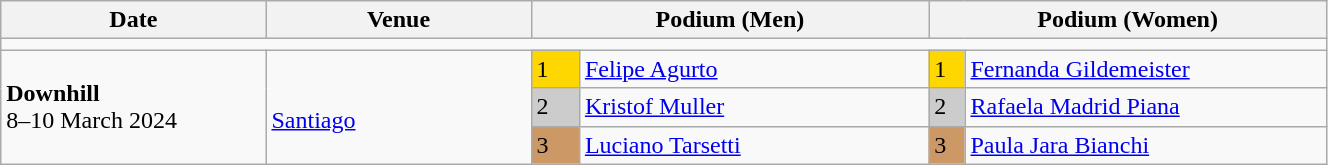<table class="wikitable" width=70%>
<tr>
<th>Date</th>
<th width=20%>Venue</th>
<th colspan=2 width=30%>Podium (Men)</th>
<th colspan=2 width=30%>Podium (Women)</th>
</tr>
<tr>
<td colspan=6></td>
</tr>
<tr>
<td rowspan=3><strong>Downhill</strong> <br> 8–10 March 2024</td>
<td rowspan=3><br><a href='#'>Santiago</a></td>
<td bgcolor=FFD700>1</td>
<td><a href='#'>Felipe Agurto</a></td>
<td bgcolor=FFD700>1</td>
<td><a href='#'>Fernanda Gildemeister</a></td>
</tr>
<tr>
<td bgcolor=CCCCCC>2</td>
<td><a href='#'>Kristof Muller</a></td>
<td bgcolor=CCCCCC>2</td>
<td><a href='#'>Rafaela Madrid Piana</a></td>
</tr>
<tr>
<td bgcolor=CC9966>3</td>
<td><a href='#'>Luciano Tarsetti</a></td>
<td bgcolor=CC9966>3</td>
<td><a href='#'>Paula Jara Bianchi</a></td>
</tr>
</table>
